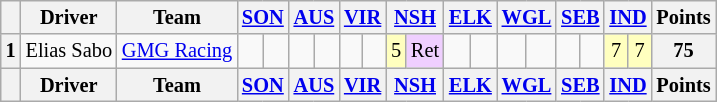<table class="wikitable" style="font-size:85%; text-align:center;">
<tr>
<th></th>
<th>Driver</th>
<th>Team</th>
<th colspan="2"><a href='#'>SON</a></th>
<th colspan="2"><a href='#'>AUS</a></th>
<th colspan="2"><a href='#'>VIR</a></th>
<th colspan="2"><a href='#'>NSH</a></th>
<th colspan="2"><a href='#'>ELK</a></th>
<th colspan="2"><a href='#'>WGL</a></th>
<th colspan="2"><a href='#'>SEB</a></th>
<th colspan="2"><a href='#'>IND</a></th>
<th>Points</th>
</tr>
<tr>
<th>1</th>
<td align="left"> Elias Sabo</td>
<td align="left"> <a href='#'>GMG Racing</a></td>
<td></td>
<td></td>
<td></td>
<td></td>
<td></td>
<td></td>
<td style="background:#ffffbf;">5</td>
<td style="background:#efcfff;">Ret</td>
<td></td>
<td></td>
<td></td>
<td></td>
<td></td>
<td></td>
<td style="background:#ffffbf;">7</td>
<td style="background:#ffffbf;">7</td>
<th>75</th>
</tr>
<tr>
<th></th>
<th>Driver</th>
<th>Team</th>
<th colspan="2"><a href='#'>SON</a></th>
<th colspan="2"><a href='#'>AUS</a></th>
<th colspan="2"><a href='#'>VIR</a></th>
<th colspan="2"><a href='#'>NSH</a></th>
<th colspan="2"><a href='#'>ELK</a></th>
<th colspan="2"><a href='#'>WGL</a></th>
<th colspan="2"><a href='#'>SEB</a></th>
<th colspan="2"><a href='#'>IND</a></th>
<th>Points</th>
</tr>
</table>
